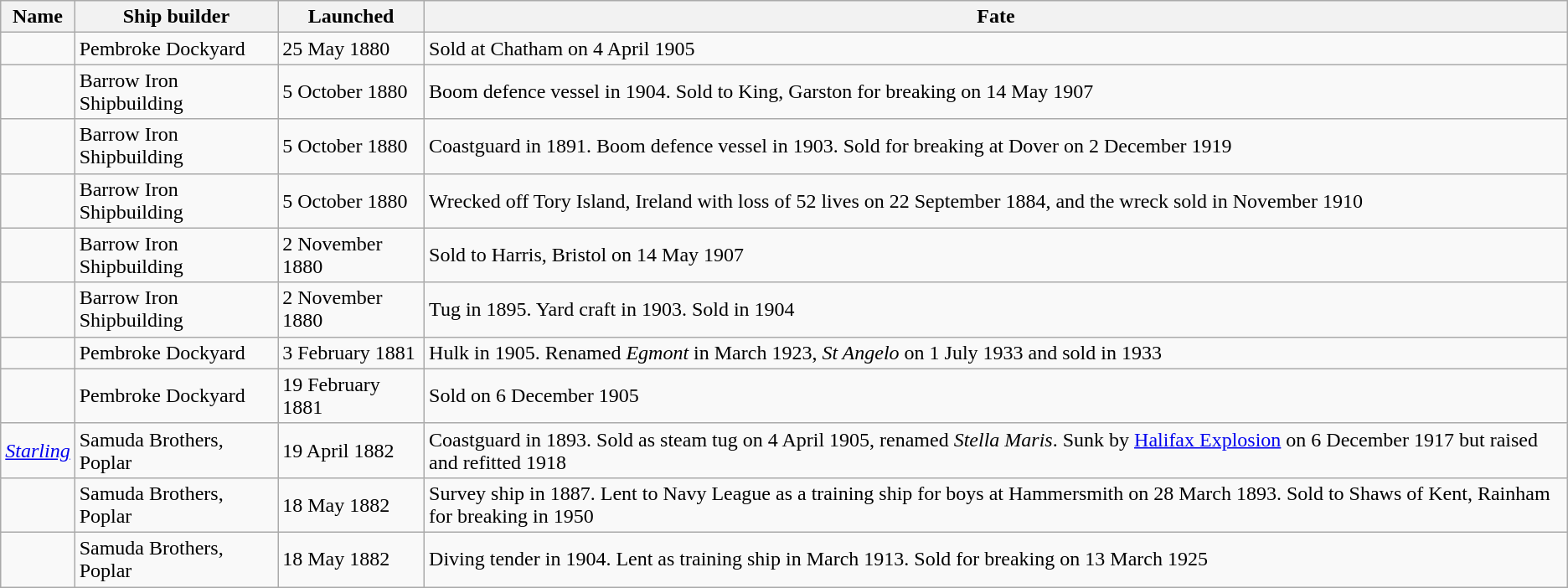<table class="wikitable" style="text-align:left">
<tr>
<th>Name</th>
<th>Ship builder</th>
<th>Launched</th>
<th>Fate</th>
</tr>
<tr>
<td></td>
<td>Pembroke Dockyard</td>
<td>25 May 1880</td>
<td>Sold at Chatham on 4 April 1905</td>
</tr>
<tr>
<td></td>
<td>Barrow Iron Shipbuilding</td>
<td>5 October 1880</td>
<td>Boom defence vessel in 1904. Sold to King, Garston for breaking on 14 May 1907</td>
</tr>
<tr>
<td></td>
<td>Barrow Iron Shipbuilding</td>
<td>5 October 1880</td>
<td>Coastguard in 1891. Boom defence vessel in 1903. Sold for breaking at Dover on 2 December 1919</td>
</tr>
<tr>
<td></td>
<td>Barrow Iron Shipbuilding</td>
<td>5 October 1880</td>
<td>Wrecked off Tory Island, Ireland with loss of 52 lives on 22 September 1884, and the wreck sold in November 1910</td>
</tr>
<tr>
<td></td>
<td>Barrow Iron Shipbuilding</td>
<td>2 November 1880</td>
<td>Sold to Harris, Bristol on 14 May 1907</td>
</tr>
<tr>
<td></td>
<td>Barrow Iron Shipbuilding</td>
<td>2 November 1880</td>
<td>Tug in 1895. Yard craft in 1903. Sold in 1904</td>
</tr>
<tr>
<td></td>
<td>Pembroke Dockyard</td>
<td>3 February 1881</td>
<td>Hulk in 1905. Renamed <em>Egmont</em> in March 1923, <em>St Angelo</em> on 1 July 1933 and sold in 1933</td>
</tr>
<tr>
<td></td>
<td>Pembroke Dockyard</td>
<td>19 February 1881</td>
<td>Sold on 6 December 1905</td>
</tr>
<tr>
<td><a href='#'><em>Starling</em></a></td>
<td>Samuda Brothers, Poplar</td>
<td>19 April 1882</td>
<td>Coastguard in 1893. Sold as steam tug on 4 April 1905, renamed <em>Stella Maris</em>. Sunk by <a href='#'>Halifax Explosion</a> on 6 December 1917 but raised and refitted 1918</td>
</tr>
<tr>
<td></td>
<td>Samuda Brothers, Poplar</td>
<td>18 May 1882</td>
<td>Survey ship in 1887. Lent to Navy League as a training ship for boys at Hammersmith on 28 March 1893. Sold to Shaws of Kent, Rainham for breaking in 1950</td>
</tr>
<tr>
<td></td>
<td>Samuda Brothers, Poplar</td>
<td>18 May 1882</td>
<td>Diving tender in 1904. Lent as training ship in March 1913. Sold for breaking on 13 March 1925</td>
</tr>
</table>
